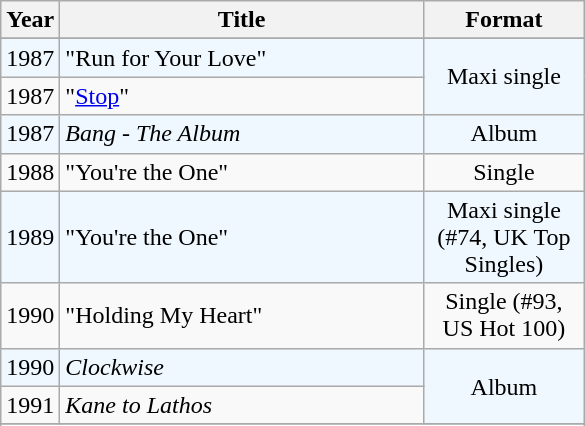<table class="wikitable"|width=100%>
<tr>
<th width="20" rowspan="1">Year</th>
<th width="235" rowspan="1">Title</th>
<th width="100" rowspan="1">Format</th>
</tr>
<tr>
</tr>
<tr bgcolor="#F0F8FF">
<td>1987</td>
<td>"Run for Your Love"</td>
<td align="center" rowspan="2">Maxi single</td>
</tr>
<tr>
<td>1987</td>
<td>"<a href='#'>Stop</a>"</td>
</tr>
<tr bgcolor="#F0F8FF">
<td>1987</td>
<td><em>Bang - The Album</em></td>
<td align="center">Album</td>
</tr>
<tr>
<td>1988</td>
<td>"You're the One"</td>
<td align="center">Single</td>
</tr>
<tr bgcolor="#F0F8FF">
<td>1989</td>
<td>"You're the One"</td>
<td align="center">Maxi single (#74, UK Top Singles)</td>
</tr>
<tr>
<td>1990</td>
<td>"Holding My Heart"</td>
<td align="center">Single (#93, US Hot 100)</td>
</tr>
<tr bgcolor="#F0F8FF">
<td>1990</td>
<td><em>Clockwise</em></td>
<td align="center" rowspan="2">Album</td>
</tr>
<tr>
<td>1991</td>
<td><em>Kane to Lathos</em></td>
</tr>
<tr bgcolor="#F0F8FF">
</tr>
<tr bgcolor="#CCCCCC">
</tr>
<tr>
</tr>
</table>
